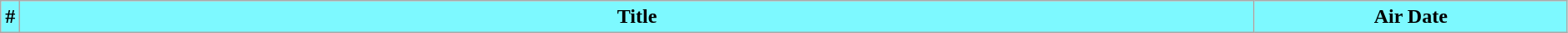<table class="wikitable plainrowheaders" width="99%" style="background:#FFFFFF;">
<tr>
<th width="1%" style="background:#7DF9FF;">#</th>
<th style="background:#7DF9FF;">Title</th>
<th width="20%" style="background:#7DF9FF;">Air Date<br>











</th>
</tr>
</table>
